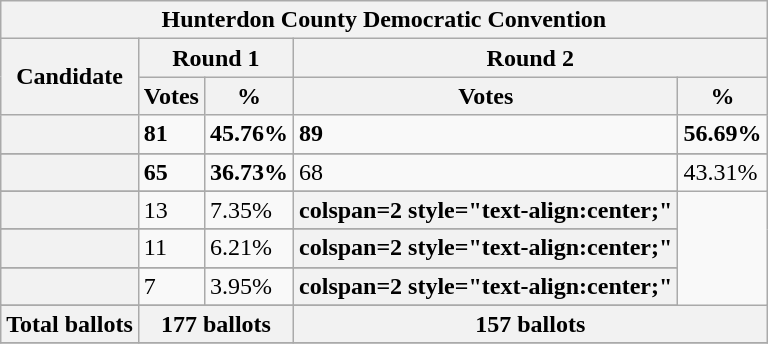<table class="wikitable sortable">
<tr>
<th colspan=" 19 ">Hunterdon County Democratic Convention</th>
</tr>
<tr style="background:#eee; text-align:center;">
<th rowspan=2 style="text-align:center;">Candidate</th>
<th colspan=2 style="text-align:center;">Round 1</th>
<th colspan=2 style="text-align:center;">Round 2</th>
</tr>
<tr>
<th>Votes</th>
<th>%</th>
<th>Votes</th>
<th>%</th>
</tr>
<tr>
<th scope="row" style="text-align:left;"></th>
<td><strong>81</strong></td>
<td><strong>45.76%</strong></td>
<td><strong>89</strong></td>
<td><strong>56.69%</strong></td>
</tr>
<tr>
</tr>
<tr>
</tr>
<tr>
<th scope="row" style="text-align:left;"></th>
<td><strong>65</strong></td>
<td><strong>36.73%</strong></td>
<td>68</td>
<td>43.31%</td>
</tr>
<tr>
</tr>
<tr>
</tr>
<tr>
<th scope="row" style="text-align:left;"></th>
<td>13</td>
<td>7.35%</td>
<th>colspan=2 style="text-align:center;" </th>
</tr>
<tr>
</tr>
<tr>
</tr>
<tr>
<th scope="row" style="text-align:left;"></th>
<td>11</td>
<td>6.21%</td>
<th>colspan=2 style="text-align:center;" </th>
</tr>
<tr>
</tr>
<tr>
</tr>
<tr>
<th scope="row" style="text-align:left;"></th>
<td>7</td>
<td>3.95%</td>
<th>colspan=2 style="text-align:center;" </th>
</tr>
<tr>
</tr>
<tr>
<th scope="row" style="text-align:left;">Total ballots</th>
<th colspan="2">177 ballots</th>
<th colspan="2">157 ballots</th>
</tr>
<tr>
</tr>
</table>
